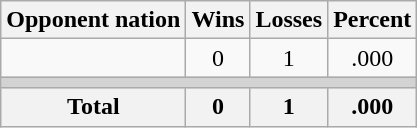<table class=wikitable>
<tr>
<th>Opponent nation</th>
<th>Wins</th>
<th>Losses</th>
<th>Percent</th>
</tr>
<tr align=center>
<td align=left></td>
<td>0</td>
<td>1</td>
<td>.000</td>
</tr>
<tr>
<td colspan=4 bgcolor=lightgray></td>
</tr>
<tr>
<th>Total</th>
<th>0</th>
<th>1</th>
<th>.000</th>
</tr>
</table>
